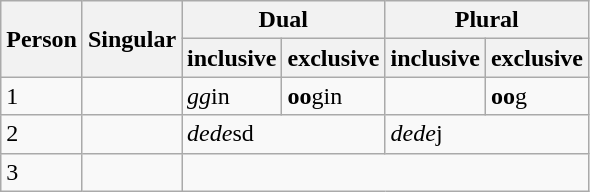<table class="wikitable">
<tr>
<th rowspan="2">Person</th>
<th rowspan="2">Singular</th>
<th colspan="2">Dual</th>
<th colspan="2">Plural</th>
</tr>
<tr>
<th>inclusive</th>
<th>exclusive</th>
<th>inclusive</th>
<th>exclusive</th>
</tr>
<tr>
<td>1</td>
<td></td>
<td><em>g</em><em>g</em>in</td>
<td><strong>o</strong><strong>o</strong>gin</td>
<td></td>
<td><strong>o</strong><strong>o</strong>g</td>
</tr>
<tr>
<td>2</td>
<td></td>
<td colspan="2"><em>de</em><em>de</em>sd</td>
<td colspan="2"><em>de</em><em>de</em>j</td>
</tr>
<tr>
<td>3</td>
<td></td>
<td colspan="4"></td>
</tr>
</table>
